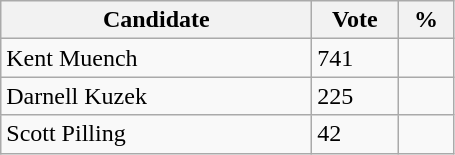<table class="wikitable">
<tr>
<th bgcolor="#DDDDFF" width="200px">Candidate</th>
<th bgcolor="#DDDDFF" width="50px">Vote</th>
<th bgcolor="#DDDDFF" width="30px">%</th>
</tr>
<tr>
<td>Kent Muench</td>
<td>741</td>
<td></td>
</tr>
<tr>
<td>Darnell Kuzek</td>
<td>225</td>
<td></td>
</tr>
<tr>
<td>Scott Pilling</td>
<td>42</td>
<td></td>
</tr>
</table>
